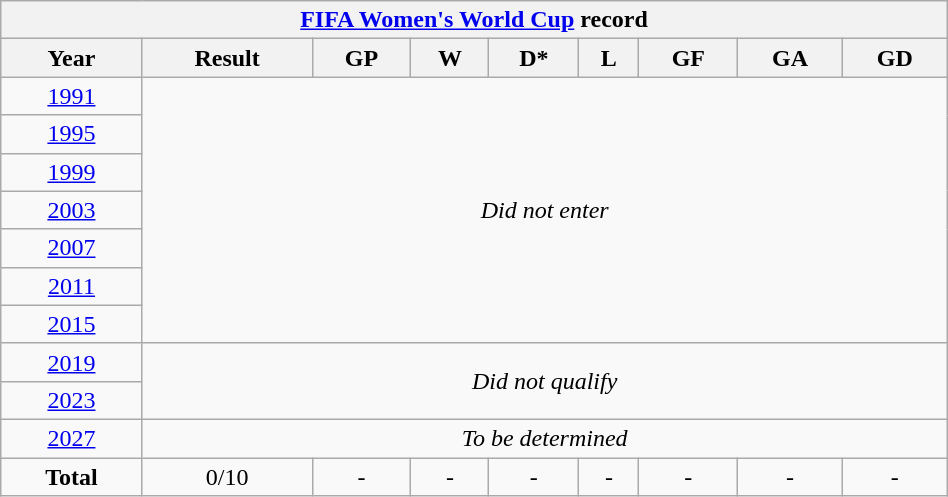<table class="wikitable" style="text-align: center; width:50%;">
<tr>
<th colspan=10><a href='#'>FIFA Women's World Cup</a> record</th>
</tr>
<tr>
<th>Year</th>
<th>Result</th>
<th>GP</th>
<th>W</th>
<th>D*</th>
<th>L</th>
<th>GF</th>
<th>GA</th>
<th>GD</th>
</tr>
<tr>
<td> <a href='#'>1991</a></td>
<td colspan=8 rowspan =7><em>Did not enter</em></td>
</tr>
<tr>
<td> <a href='#'>1995</a></td>
</tr>
<tr>
<td> <a href='#'>1999</a></td>
</tr>
<tr>
<td> <a href='#'>2003</a></td>
</tr>
<tr>
<td> <a href='#'>2007</a></td>
</tr>
<tr>
<td> <a href='#'>2011</a></td>
</tr>
<tr>
<td> <a href='#'>2015</a></td>
</tr>
<tr>
<td> <a href='#'>2019</a></td>
<td colspan=8 rowspan=2><em>Did not qualify</em></td>
</tr>
<tr>
<td> <a href='#'>2023</a></td>
</tr>
<tr>
<td> <a href='#'>2027</a></td>
<td colspan=8><em>To be determined</em></td>
</tr>
<tr>
<td><strong>Total</strong></td>
<td>0/10</td>
<td>-</td>
<td>-</td>
<td>-</td>
<td>-</td>
<td>-</td>
<td>-</td>
<td>-</td>
</tr>
</table>
